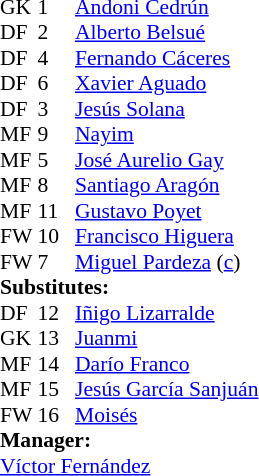<table style="font-size: 90%" cellspacing="0" cellpadding="0">
<tr>
<td colspan="4"></td>
</tr>
<tr>
<th width="25"></th>
<th width="25"></th>
</tr>
<tr>
<td>GK</td>
<td>1</td>
<td> <a href='#'>Andoni Cedrún</a></td>
</tr>
<tr>
<td>DF</td>
<td>2</td>
<td> <a href='#'>Alberto Belsué</a></td>
</tr>
<tr>
<td>DF</td>
<td>4</td>
<td> <a href='#'>Fernando Cáceres</a></td>
</tr>
<tr>
<td>DF</td>
<td>6</td>
<td> <a href='#'>Xavier Aguado</a></td>
</tr>
<tr>
<td>DF</td>
<td>3</td>
<td> <a href='#'>Jesús Solana</a></td>
</tr>
<tr>
<td>MF</td>
<td>9</td>
<td> <a href='#'>Nayim</a></td>
</tr>
<tr>
<td>MF</td>
<td>5</td>
<td> <a href='#'>José Aurelio Gay</a></td>
</tr>
<tr>
<td>MF</td>
<td>8</td>
<td> <a href='#'>Santiago Aragón</a></td>
<td> </td>
</tr>
<tr>
<td>MF</td>
<td>11</td>
<td> <a href='#'>Gustavo Poyet</a></td>
<td></td>
<td></td>
</tr>
<tr>
<td>FW</td>
<td>10</td>
<td> <a href='#'>Francisco Higuera</a></td>
</tr>
<tr>
<td>FW</td>
<td>7</td>
<td> <a href='#'>Miguel Pardeza</a> (<a href='#'>c</a>)</td>
<td></td>
<td></td>
</tr>
<tr>
<td colspan=4><strong>Substitutes:</strong></td>
</tr>
<tr>
<td>DF</td>
<td>12</td>
<td> <a href='#'>Iñigo Lizarralde</a></td>
</tr>
<tr>
<td>GK</td>
<td>13</td>
<td> <a href='#'>Juanmi</a></td>
</tr>
<tr>
<td>MF</td>
<td>14</td>
<td> <a href='#'>Darío Franco</a></td>
<td></td>
<td></td>
</tr>
<tr>
<td>MF</td>
<td>15</td>
<td> <a href='#'>Jesús García Sanjuán</a></td>
<td></td>
<td></td>
</tr>
<tr>
<td>FW</td>
<td>16</td>
<td> <a href='#'>Moisés</a></td>
</tr>
<tr>
<td colspan=4><strong>Manager:</strong></td>
</tr>
<tr>
<td colspan="4"> <a href='#'>Víctor Fernández</a></td>
</tr>
</table>
